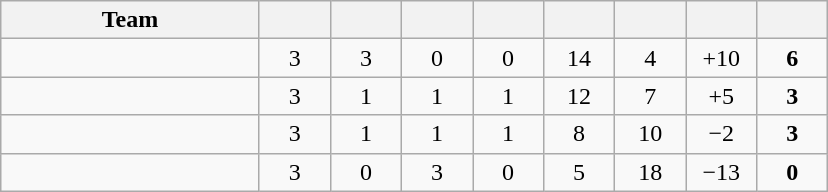<table class="wikitable" style="text-align:center">
<tr>
<th width=165>Team</th>
<th width=40></th>
<th width=40></th>
<th width=40></th>
<th width=40></th>
<th width=40></th>
<th width=40></th>
<th width=40></th>
<th width=40></th>
</tr>
<tr>
<td style="text-align:left;"></td>
<td>3</td>
<td>3</td>
<td>0</td>
<td>0</td>
<td>14</td>
<td>4</td>
<td>+10</td>
<td><strong>6</strong></td>
</tr>
<tr>
<td style="text-align:left;"></td>
<td>3</td>
<td>1</td>
<td>1</td>
<td>1</td>
<td>12</td>
<td>7</td>
<td>+5</td>
<td><strong>3</strong></td>
</tr>
<tr>
<td style="text-align:left;"></td>
<td>3</td>
<td>1</td>
<td>1</td>
<td>1</td>
<td>8</td>
<td>10</td>
<td>−2</td>
<td><strong>3</strong></td>
</tr>
<tr>
<td style="text-align:left;"></td>
<td>3</td>
<td>0</td>
<td>3</td>
<td>0</td>
<td>5</td>
<td>18</td>
<td>−13</td>
<td><strong>0</strong></td>
</tr>
</table>
